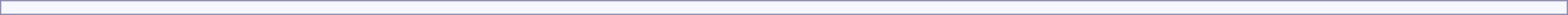<table style="border:1px solid #8888aa; background:#f7f8ff; padding:5px; font-size:95%; margin:0 12px 12px 0; margin:auto; width:100%; text-align:center;">
</table>
